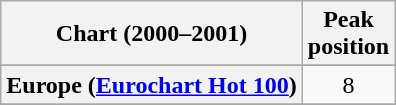<table class="wikitable sortable plainrowheaders" style="text-align:center">
<tr>
<th scope="col">Chart (2000–2001)</th>
<th scope="col">Peak<br>position</th>
</tr>
<tr>
</tr>
<tr>
</tr>
<tr>
<th scope="row">Europe (<a href='#'>Eurochart Hot 100</a>)</th>
<td>8</td>
</tr>
<tr>
</tr>
<tr>
</tr>
<tr>
</tr>
<tr>
</tr>
</table>
